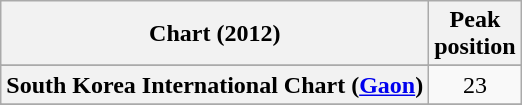<table class="wikitable plainrowheaders sortable" style="text-align:center;">
<tr>
<th scope="col">Chart (2012)</th>
<th scope="col">Peak<br>position</th>
</tr>
<tr>
</tr>
<tr>
</tr>
<tr>
</tr>
<tr>
</tr>
<tr>
<th scope="row">South Korea International Chart (<a href='#'>Gaon</a>)</th>
<td>23</td>
</tr>
<tr>
</tr>
<tr>
</tr>
<tr>
</tr>
</table>
